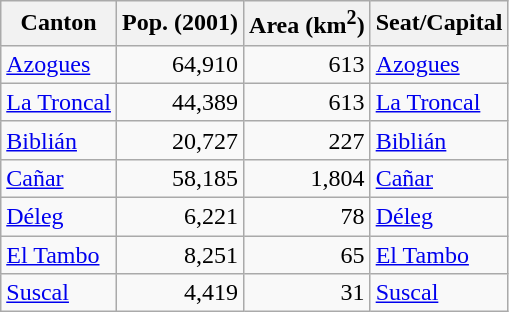<table class="wikitable sortable">
<tr>
<th>Canton</th>
<th>Pop. (2001)</th>
<th>Area (km<sup>2</sup>)</th>
<th>Seat/Capital</th>
</tr>
<tr>
<td><a href='#'>Azogues</a></td>
<td align=right>64,910</td>
<td align=right>613</td>
<td><a href='#'>Azogues</a></td>
</tr>
<tr>
<td><a href='#'>La Troncal</a></td>
<td align=right>44,389</td>
<td align=right>613</td>
<td><a href='#'>La Troncal</a></td>
</tr>
<tr>
<td><a href='#'>Biblián</a></td>
<td align=right>20,727</td>
<td align=right>227</td>
<td><a href='#'>Biblián</a></td>
</tr>
<tr>
<td><a href='#'>Cañar</a></td>
<td align=right>58,185</td>
<td align=right>1,804</td>
<td><a href='#'>Cañar</a></td>
</tr>
<tr>
<td><a href='#'>Déleg</a></td>
<td align=right>6,221</td>
<td align=right>78</td>
<td><a href='#'>Déleg</a></td>
</tr>
<tr>
<td><a href='#'>El Tambo</a></td>
<td align=right>8,251</td>
<td align=right>65</td>
<td><a href='#'>El Tambo</a></td>
</tr>
<tr>
<td><a href='#'>Suscal</a></td>
<td align=right>4,419</td>
<td align=right>31</td>
<td><a href='#'>Suscal</a></td>
</tr>
</table>
